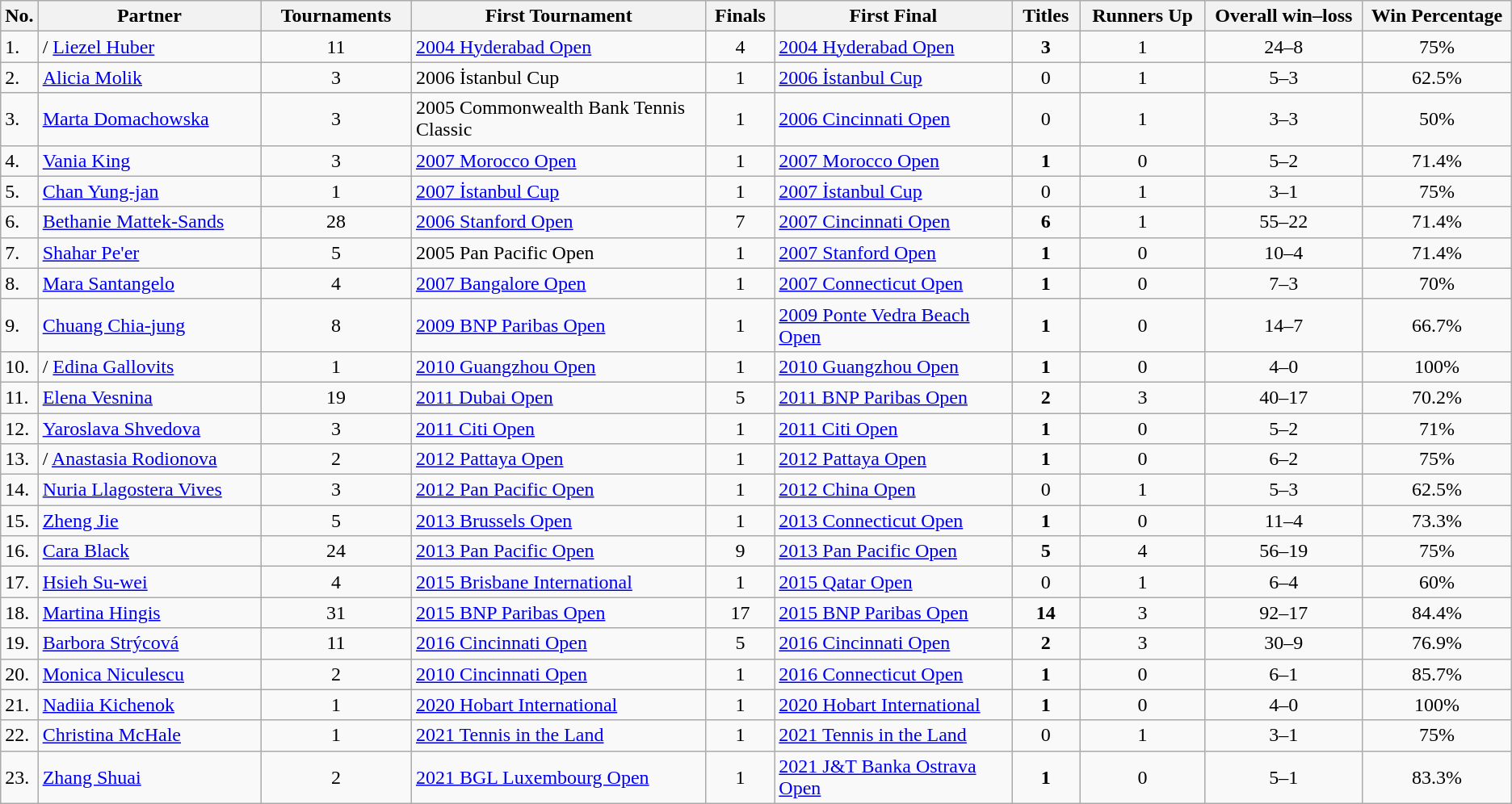<table class="sortable wikitable">
<tr>
<th>No.</th>
<th width=185>Partner</th>
<th width=120>Tournaments</th>
<th width=250>First Tournament</th>
<th width=50>Finals</th>
<th width=200>First Final</th>
<th width=50>Titles</th>
<th width=100>Runners Up</th>
<th width=130>Overall win–loss</th>
<th width=120>Win Percentage</th>
</tr>
<tr>
<td>1.</td>
<td>/ <a href='#'>Liezel Huber</a></td>
<td align=center>11</td>
<td><a href='#'>2004 Hyderabad Open</a></td>
<td align=center>4</td>
<td><a href='#'>2004 Hyderabad Open</a></td>
<td align=center><strong>3</strong></td>
<td align=center>1</td>
<td align=center>24–8</td>
<td align=center>75%</td>
</tr>
<tr>
<td>2.</td>
<td> <a href='#'>Alicia Molik</a></td>
<td align=center>3</td>
<td>2006 İstanbul Cup</td>
<td align=center>1</td>
<td><a href='#'>2006 İstanbul Cup</a></td>
<td align=center>0</td>
<td align=center>1</td>
<td align=center>5–3</td>
<td align=center>62.5%</td>
</tr>
<tr>
<td>3.</td>
<td> <a href='#'>Marta Domachowska</a></td>
<td align=center>3</td>
<td>2005 Commonwealth Bank Tennis Classic</td>
<td align=center>1</td>
<td><a href='#'>2006 Cincinnati Open</a></td>
<td align=center>0</td>
<td align=center>1</td>
<td align=center>3–3</td>
<td align=center>50%</td>
</tr>
<tr>
<td>4.</td>
<td> <a href='#'>Vania King</a></td>
<td align=center>3</td>
<td><a href='#'>2007 Morocco Open</a></td>
<td align=center>1</td>
<td><a href='#'>2007 Morocco Open</a></td>
<td align=center><strong>1</strong></td>
<td align=center>0</td>
<td align=center>5–2</td>
<td align=center>71.4%</td>
</tr>
<tr>
<td>5.</td>
<td> <a href='#'>Chan Yung-jan</a></td>
<td align=center>1</td>
<td><a href='#'>2007 İstanbul Cup</a></td>
<td align=center>1</td>
<td><a href='#'>2007 İstanbul Cup</a></td>
<td align=center>0</td>
<td align=center>1</td>
<td align=center>3–1</td>
<td align=center>75%</td>
</tr>
<tr>
<td>6.</td>
<td> <a href='#'>Bethanie Mattek-Sands</a></td>
<td align=center>28</td>
<td><a href='#'>2006 Stanford Open</a></td>
<td align=center>7</td>
<td><a href='#'>2007 Cincinnati Open</a></td>
<td align=center><strong>6</strong></td>
<td align=center>1</td>
<td align=center>55–22</td>
<td align=center>71.4%</td>
</tr>
<tr>
<td>7.</td>
<td> <a href='#'>Shahar Pe'er</a></td>
<td align=center>5</td>
<td>2005 Pan Pacific Open</td>
<td align=center>1</td>
<td><a href='#'>2007 Stanford Open</a></td>
<td align=center><strong>1</strong></td>
<td align=center>0</td>
<td align=center>10–4</td>
<td align=center>71.4%</td>
</tr>
<tr>
<td>8.</td>
<td> <a href='#'>Mara Santangelo</a></td>
<td align=center>4</td>
<td><a href='#'>2007 Bangalore Open</a></td>
<td align=center>1</td>
<td><a href='#'>2007 Connecticut Open</a></td>
<td align=center><strong>1</strong></td>
<td align=center>0</td>
<td align=center>7–3</td>
<td align=center>70%</td>
</tr>
<tr>
<td>9.</td>
<td> <a href='#'>Chuang Chia-jung</a></td>
<td align=center>8</td>
<td><a href='#'>2009 BNP Paribas Open</a></td>
<td align=center>1</td>
<td><a href='#'>2009 Ponte Vedra Beach Open</a></td>
<td align=center><strong>1</strong></td>
<td align=center>0</td>
<td align=center>14–7</td>
<td align=center>66.7%</td>
</tr>
<tr>
<td>10.</td>
<td>/ <a href='#'>Edina Gallovits</a></td>
<td align=center>1</td>
<td><a href='#'>2010 Guangzhou Open</a></td>
<td align=center>1</td>
<td><a href='#'>2010 Guangzhou Open</a></td>
<td align=center><strong>1</strong></td>
<td align=center>0</td>
<td align=center>4–0</td>
<td align=center>100%</td>
</tr>
<tr>
<td>11.</td>
<td> <a href='#'>Elena Vesnina</a></td>
<td align=center>19</td>
<td><a href='#'>2011 Dubai Open</a></td>
<td align=center>5</td>
<td><a href='#'>2011 BNP Paribas Open</a></td>
<td align=center><strong>2</strong></td>
<td align=center>3</td>
<td align=center>40–17</td>
<td align=center>70.2%</td>
</tr>
<tr>
<td>12.</td>
<td> <a href='#'>Yaroslava Shvedova</a></td>
<td align=center>3</td>
<td><a href='#'>2011 Citi Open</a></td>
<td align=center>1</td>
<td><a href='#'>2011 Citi Open</a></td>
<td align=center><strong>1</strong></td>
<td align=center>0</td>
<td align=center>5–2</td>
<td align=center>71%</td>
</tr>
<tr>
<td>13.</td>
<td>/ <a href='#'>Anastasia Rodionova</a></td>
<td align=center>2</td>
<td><a href='#'>2012 Pattaya Open</a></td>
<td align=center>1</td>
<td><a href='#'>2012 Pattaya Open</a></td>
<td align=center><strong>1</strong></td>
<td align=center>0</td>
<td align=center>6–2</td>
<td align=center>75%</td>
</tr>
<tr>
<td>14.</td>
<td> <a href='#'>Nuria Llagostera Vives</a></td>
<td align=center>3</td>
<td><a href='#'>2012 Pan Pacific Open</a></td>
<td align=center>1</td>
<td><a href='#'>2012 China Open</a></td>
<td align=center>0</td>
<td align=center>1</td>
<td align=center>5–3</td>
<td align=center>62.5%</td>
</tr>
<tr>
<td>15.</td>
<td> <a href='#'>Zheng Jie</a></td>
<td align=center>5</td>
<td><a href='#'>2013 Brussels Open</a></td>
<td align=center>1</td>
<td><a href='#'>2013 Connecticut Open</a></td>
<td align=center><strong>1</strong></td>
<td align=center>0</td>
<td align=center>11–4</td>
<td align=center>73.3%</td>
</tr>
<tr>
<td>16.</td>
<td> <a href='#'>Cara Black</a></td>
<td align=center>24</td>
<td><a href='#'>2013 Pan Pacific Open</a></td>
<td align=center>9</td>
<td><a href='#'>2013 Pan Pacific Open</a></td>
<td align=center><strong>5</strong></td>
<td align=center>4</td>
<td align=center>56–19</td>
<td align=center>75%</td>
</tr>
<tr>
<td>17.</td>
<td> <a href='#'>Hsieh Su-wei</a></td>
<td align=center>4</td>
<td><a href='#'>2015 Brisbane International</a></td>
<td align=center>1</td>
<td><a href='#'>2015 Qatar Open</a></td>
<td align=center>0</td>
<td align=center>1</td>
<td align=center>6–4</td>
<td align=center>60%</td>
</tr>
<tr>
<td>18.</td>
<td> <a href='#'>Martina Hingis</a></td>
<td align=center>31</td>
<td><a href='#'>2015 BNP Paribas Open</a></td>
<td align=center>17</td>
<td><a href='#'>2015 BNP Paribas Open</a></td>
<td align=center><strong>14</strong></td>
<td align=center>3</td>
<td align=center>92–17</td>
<td align=center>84.4%</td>
</tr>
<tr>
<td>19.</td>
<td> <a href='#'>Barbora Strýcová</a></td>
<td align=center>11</td>
<td><a href='#'>2016 Cincinnati Open</a></td>
<td align=center>5</td>
<td><a href='#'>2016 Cincinnati Open</a></td>
<td align=center><strong>2</strong></td>
<td align=center>3</td>
<td align=center>30–9</td>
<td align=center>76.9%</td>
</tr>
<tr>
<td>20.</td>
<td> <a href='#'>Monica Niculescu</a></td>
<td align=center>2</td>
<td><a href='#'>2010 Cincinnati Open</a></td>
<td align=center>1</td>
<td><a href='#'>2016 Connecticut Open</a></td>
<td align=center><strong>1</strong></td>
<td align=center>0</td>
<td align=center>6–1</td>
<td align=center>85.7%</td>
</tr>
<tr>
<td>21.</td>
<td> <a href='#'>Nadiia Kichenok</a></td>
<td align=center>1</td>
<td><a href='#'>2020 Hobart International</a></td>
<td align=center>1</td>
<td><a href='#'>2020 Hobart International</a></td>
<td align=center><strong>1</strong></td>
<td align=center>0</td>
<td align=center>4–0</td>
<td align=center>100%</td>
</tr>
<tr>
<td>22.</td>
<td> <a href='#'>Christina McHale</a></td>
<td align=center>1</td>
<td><a href='#'>2021 Tennis in the Land</a></td>
<td align=center>1</td>
<td><a href='#'>2021 Tennis in the Land</a></td>
<td align=center>0</td>
<td align=center>1</td>
<td align=center>3–1</td>
<td align=center>75%</td>
</tr>
<tr>
<td>23.</td>
<td> <a href='#'>Zhang Shuai</a></td>
<td align=center>2</td>
<td><a href='#'>2021 BGL Luxembourg Open</a></td>
<td align=center>1</td>
<td><a href='#'>2021 J&T Banka Ostrava Open</a></td>
<td align=center><strong>1</strong></td>
<td align=center>0</td>
<td align=center>5–1</td>
<td align=center>83.3%</td>
</tr>
</table>
